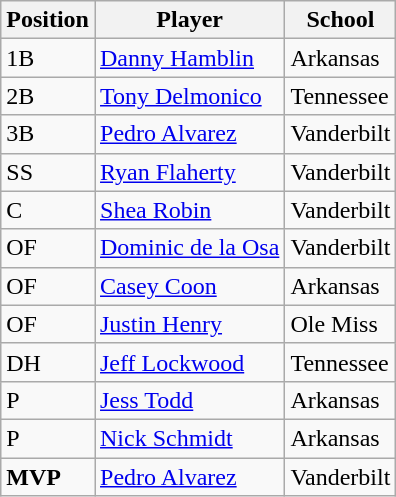<table class="wikitable">
<tr>
<th>Position</th>
<th>Player</th>
<th>School</th>
</tr>
<tr>
<td>1B</td>
<td><a href='#'>Danny Hamblin</a></td>
<td>Arkansas</td>
</tr>
<tr>
<td>2B</td>
<td><a href='#'>Tony Delmonico</a></td>
<td>Tennessee</td>
</tr>
<tr>
<td>3B</td>
<td><a href='#'>Pedro Alvarez</a></td>
<td>Vanderbilt</td>
</tr>
<tr>
<td>SS</td>
<td><a href='#'>Ryan Flaherty</a></td>
<td>Vanderbilt</td>
</tr>
<tr>
<td>C</td>
<td><a href='#'>Shea Robin</a></td>
<td>Vanderbilt</td>
</tr>
<tr>
<td>OF</td>
<td><a href='#'>Dominic de la Osa</a></td>
<td>Vanderbilt</td>
</tr>
<tr>
<td>OF</td>
<td><a href='#'>Casey Coon</a></td>
<td>Arkansas</td>
</tr>
<tr>
<td>OF</td>
<td><a href='#'>Justin Henry</a></td>
<td>Ole Miss</td>
</tr>
<tr>
<td>DH</td>
<td><a href='#'>Jeff Lockwood</a></td>
<td>Tennessee</td>
</tr>
<tr>
<td>P</td>
<td><a href='#'>Jess Todd</a></td>
<td>Arkansas</td>
</tr>
<tr>
<td>P</td>
<td><a href='#'>Nick Schmidt</a></td>
<td>Arkansas</td>
</tr>
<tr>
<td><strong>MVP</strong></td>
<td><a href='#'>Pedro Alvarez</a></td>
<td>Vanderbilt</td>
</tr>
</table>
